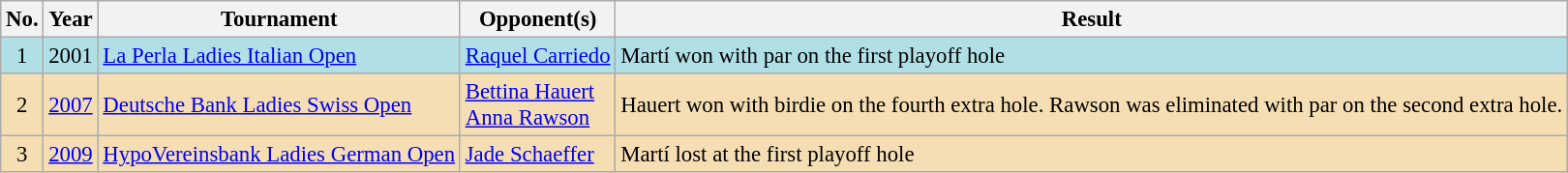<table class="wikitable" style="font-size:95%;">
<tr>
<th>No.</th>
<th>Year</th>
<th>Tournament</th>
<th>Opponent(s)</th>
<th>Result</th>
</tr>
<tr style="background:#B0E0E6;">
<td align=center>1</td>
<td align=right>2001</td>
<td><a href='#'>La Perla Ladies Italian Open</a></td>
<td> <a href='#'>Raquel Carriedo</a></td>
<td>Martí won with par on the first playoff hole</td>
</tr>
<tr style="background:#F5DEB3;">
<td align=center>2</td>
<td align=right><a href='#'>2007</a></td>
<td><a href='#'>Deutsche Bank Ladies Swiss Open</a></td>
<td> <a href='#'>Bettina Hauert</a><br> <a href='#'>Anna Rawson</a></td>
<td>Hauert won with birdie on the fourth extra hole. Rawson was eliminated with par on the second extra hole.</td>
</tr>
<tr style="background:#F5DEB3;">
<td align=center>3</td>
<td align=right><a href='#'>2009</a></td>
<td><a href='#'>HypoVereinsbank Ladies German Open</a></td>
<td> <a href='#'>Jade Schaeffer</a></td>
<td>Martí lost at the first playoff hole</td>
</tr>
</table>
